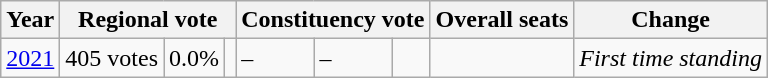<table class="wikitable">
<tr>
<th>Year</th>
<th colspan="3">Regional vote</th>
<th colspan="3">Constituency vote</th>
<th>Overall seats</th>
<th>Change</th>
</tr>
<tr>
<td><a href='#'>2021</a></td>
<td>405 votes</td>
<td>0.0%</td>
<td></td>
<td>–</td>
<td>–</td>
<td></td>
<td></td>
<td><em>First time standing</em></td>
</tr>
</table>
